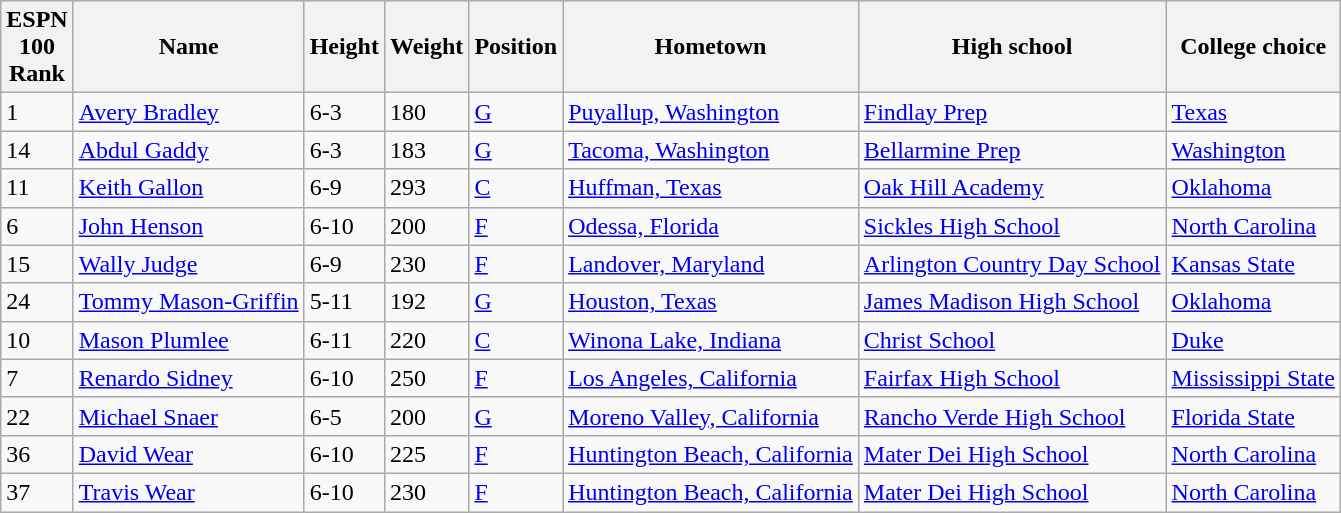<table class="wikitable sortable">
<tr>
<th>ESPN<br> 100 <br> Rank</th>
<th>Name</th>
<th>Height</th>
<th>Weight</th>
<th>Position</th>
<th>Hometown</th>
<th>High school</th>
<th>College choice</th>
</tr>
<tr>
<td>1</td>
<td><a href='#'>Avery Bradley</a></td>
<td>6-3</td>
<td>180</td>
<td><a href='#'>G</a></td>
<td><a href='#'>Puyallup, Washington</a></td>
<td><a href='#'>Findlay Prep</a></td>
<td><a href='#'>Texas</a></td>
</tr>
<tr>
<td>14</td>
<td><a href='#'>Abdul Gaddy</a></td>
<td>6-3</td>
<td>183</td>
<td><a href='#'>G</a></td>
<td><a href='#'>Tacoma, Washington</a></td>
<td><a href='#'>Bellarmine Prep</a></td>
<td><a href='#'>Washington</a></td>
</tr>
<tr>
<td>11</td>
<td><a href='#'>Keith Gallon</a></td>
<td>6-9</td>
<td>293</td>
<td><a href='#'>C</a></td>
<td><a href='#'>Huffman, Texas</a></td>
<td><a href='#'>Oak Hill Academy</a></td>
<td><a href='#'>Oklahoma</a></td>
</tr>
<tr>
<td>6</td>
<td><a href='#'>John Henson</a></td>
<td>6-10</td>
<td>200</td>
<td><a href='#'>F</a></td>
<td><a href='#'>Odessa, Florida</a></td>
<td><a href='#'>Sickles High School</a></td>
<td><a href='#'>North Carolina</a></td>
</tr>
<tr>
<td>15</td>
<td><a href='#'>Wally Judge</a></td>
<td>6-9</td>
<td>230</td>
<td><a href='#'>F</a></td>
<td><a href='#'>Landover, Maryland</a></td>
<td><a href='#'>Arlington Country Day School</a></td>
<td><a href='#'>Kansas State</a></td>
</tr>
<tr>
<td>24</td>
<td><a href='#'>Tommy Mason-Griffin</a></td>
<td>5-11</td>
<td>192</td>
<td><a href='#'>G</a></td>
<td><a href='#'>Houston, Texas</a></td>
<td><a href='#'>James Madison High School</a></td>
<td><a href='#'>Oklahoma</a></td>
</tr>
<tr>
<td>10</td>
<td><a href='#'>Mason Plumlee</a></td>
<td>6-11</td>
<td>220</td>
<td><a href='#'>C</a></td>
<td><a href='#'>Winona Lake, Indiana</a></td>
<td><a href='#'>Christ School</a></td>
<td><a href='#'>Duke</a></td>
</tr>
<tr>
<td>7</td>
<td><a href='#'>Renardo Sidney</a></td>
<td>6-10</td>
<td>250</td>
<td><a href='#'>F</a></td>
<td><a href='#'>Los Angeles, California</a></td>
<td><a href='#'>Fairfax High School</a></td>
<td><a href='#'>Mississippi State</a></td>
</tr>
<tr>
<td>22</td>
<td><a href='#'>Michael Snaer</a></td>
<td>6-5</td>
<td>200</td>
<td><a href='#'>G</a></td>
<td><a href='#'>Moreno Valley, California</a></td>
<td><a href='#'>Rancho Verde High School</a></td>
<td><a href='#'>Florida State</a></td>
</tr>
<tr>
<td>36</td>
<td><a href='#'>David Wear</a></td>
<td>6-10</td>
<td>225</td>
<td><a href='#'>F</a></td>
<td><a href='#'>Huntington Beach, California</a></td>
<td><a href='#'>Mater Dei High School</a></td>
<td><a href='#'>North Carolina</a></td>
</tr>
<tr>
<td>37</td>
<td><a href='#'>Travis Wear</a></td>
<td>6-10</td>
<td>230</td>
<td><a href='#'>F</a></td>
<td><a href='#'>Huntington Beach, California</a></td>
<td><a href='#'>Mater Dei High School</a></td>
<td><a href='#'>North Carolina</a></td>
</tr>
</table>
